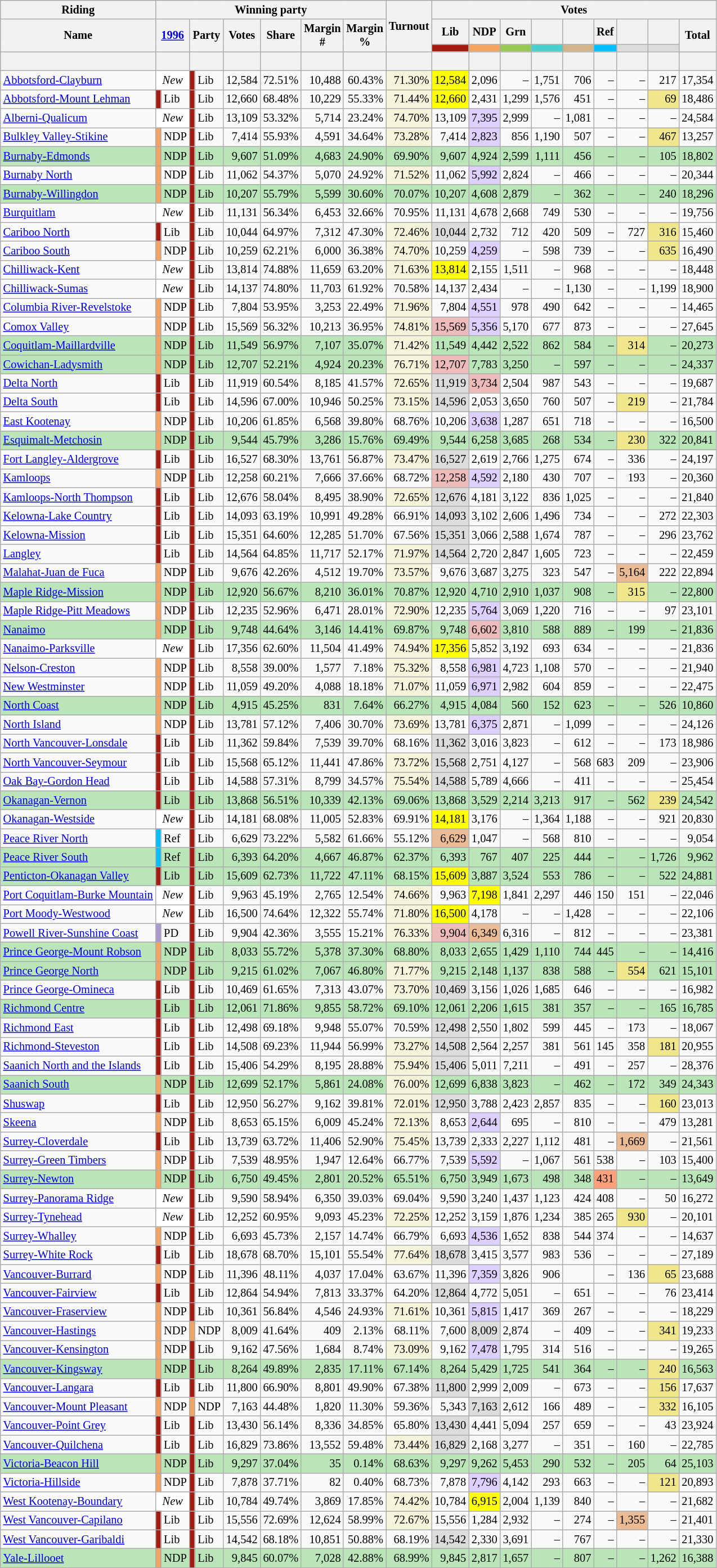<table class="wikitable sortable mw-collapsible" style="text-align:right; font-size:85%">
<tr>
<th scope="col">Riding</th>
<th scope="col" colspan="8">Winning party</th>
<th scope="col" rowspan="3">Turnout<br></th>
<th scope="col" colspan="9">Votes</th>
</tr>
<tr>
<th rowspan="2" scope="col">Name</th>
<th colspan="2" rowspan="2" scope="col"><strong><a href='#'>1996</a></strong></th>
<th colspan="2" rowspan="2" scope="col">Party</th>
<th rowspan="2" scope="col">Votes</th>
<th rowspan="2" scope="col">Share</th>
<th rowspan="2" scope="col">Margin<br>#</th>
<th rowspan="2" scope="col">Margin<br>%</th>
<th scope="col">Lib</th>
<th scope="col">NDP</th>
<th scope="col">Grn</th>
<th scope="col"></th>
<th scope="col"></th>
<th scope="col">Ref</th>
<th scope="col"></th>
<th scope="col"></th>
<th rowspan="2" scope="col">Total</th>
</tr>
<tr>
<th scope="col" style="background-color:#A51B12;"></th>
<th scope="col" style="background-color:#F4A460;"></th>
<th scope="col" style="background-color:#99C955;"></th>
<th scope="col" style="background-color:#48D1CC;"></th>
<th scope="col" style="background-color:#D2B48C;"></th>
<th scope="col" style="background-color:#00BFFF;"></th>
<th scope="col" style="background-color:#DCDCDC;"></th>
<th scope="col" style="background-color:#DCDCDC;"></th>
</tr>
<tr>
<th> </th>
<th colspan="2"></th>
<th colspan="2"></th>
<th></th>
<th></th>
<th></th>
<th></th>
<th></th>
<th></th>
<th></th>
<th></th>
<th></th>
<th></th>
<th></th>
<th></th>
<th></th>
<th></th>
</tr>
<tr>
<td style="text-align:left"><a href='#'>Abbotsford-Clayburn</a></td>
<td colspan="2" style="background-color:#FFFFFF; text-align:center;"><em>New</em></td>
<td style="background-color:#A51B12;"></td>
<td style="text-align:left;">Lib</td>
<td>12,584</td>
<td>72.51%</td>
<td>10,488</td>
<td>60.43%</td>
<td style="background-color:#F5F5DC;">71.30%</td>
<td style="background-color:#FFFF00;">12,584</td>
<td>2,096</td>
<td>–</td>
<td>1,751</td>
<td>706</td>
<td>–</td>
<td>–</td>
<td>217</td>
<td>17,354</td>
</tr>
<tr>
<td style="text-align:left"><a href='#'>Abbotsford-Mount Lehman</a></td>
<td style="background-color:#A51B12;"></td>
<td style="text-align:left;">Lib</td>
<td style="background-color:#A51B12;"></td>
<td style="text-align:left;">Lib</td>
<td>12,660</td>
<td>68.48%</td>
<td>10,229</td>
<td>55.33%</td>
<td style="background-color:#F5F5DC;">71.44%</td>
<td style="background-color:#FFFF00;">12,660</td>
<td>2,431</td>
<td>1,299</td>
<td>1,576</td>
<td>451</td>
<td>–</td>
<td>–</td>
<td style="background-color:#F0E68C;">69</td>
<td>18,486</td>
</tr>
<tr>
<td style="text-align:left"><a href='#'>Alberni-Qualicum</a></td>
<td colspan="2" style="background-color:#FFFFFF; text-align:center;"><em>New</em></td>
<td style="background-color:#A51B12;"></td>
<td style="text-align:left;">Lib</td>
<td>13,109</td>
<td>53.32%</td>
<td>5,714</td>
<td>23.24%</td>
<td style="background-color:#F5F5DC;">74.70%</td>
<td>13,109</td>
<td style="background-color:#DCD0FF;">7,395</td>
<td>2,999</td>
<td>–</td>
<td>1,081</td>
<td>–</td>
<td>–</td>
<td>–</td>
<td>24,584</td>
</tr>
<tr>
<td style="text-align:left"><a href='#'>Bulkley Valley-Stikine</a></td>
<td style="background-color:#F4A460;"></td>
<td style="text-align:left;">NDP</td>
<td style="background-color:#A51B12;"></td>
<td style="text-align:left;">Lib</td>
<td>7,414</td>
<td>55.93%</td>
<td>4,591</td>
<td>34.64%</td>
<td style="background-color:#F5F5DC;">73.28%</td>
<td>7,414</td>
<td style="background-color:#DCD0FF;">2,823</td>
<td>856</td>
<td>1,190</td>
<td>507</td>
<td>–</td>
<td>–</td>
<td style="background-color:#F0E68C;">467</td>
<td>13,257</td>
</tr>
<tr style="background-color:#B9E5B9;">
<td style="text-align:left"><a href='#'>Burnaby-Edmonds</a></td>
<td style="background-color:#F4A460;"></td>
<td style="text-align:left;">NDP</td>
<td style="background-color:#A51B12;"></td>
<td style="text-align:left;">Lib</td>
<td>9,607</td>
<td>51.09%</td>
<td>4,683</td>
<td>24.90%</td>
<td>69.90%</td>
<td>9,607</td>
<td>4,924</td>
<td>2,599</td>
<td>1,111</td>
<td>456</td>
<td>–</td>
<td>–</td>
<td>105</td>
<td>18,802</td>
</tr>
<tr>
<td style="text-align:left"><a href='#'>Burnaby North</a></td>
<td style="background-color:#F4A460;"></td>
<td style="text-align:left;">NDP</td>
<td style="background-color:#A51B12;"></td>
<td style="text-align:left;">Lib</td>
<td>11,062</td>
<td>54.37%</td>
<td>5,070</td>
<td>24.92%</td>
<td style="background-color:#F5F5DC;">71.52%</td>
<td>11,062</td>
<td style="background-color:#DCD0FF;">5,992</td>
<td>2,824</td>
<td>–</td>
<td>466</td>
<td>–</td>
<td>–</td>
<td>–</td>
<td>20,344</td>
</tr>
<tr style="background-color:#B9E5B9;">
<td style="text-align:left"><a href='#'>Burnaby-Willingdon</a></td>
<td style="background-color:#F4A460;"></td>
<td style="text-align:left;">NDP</td>
<td style="background-color:#A51B12;"></td>
<td style="text-align:left;">Lib</td>
<td>10,207</td>
<td>55.79%</td>
<td>5,599</td>
<td>30.60%</td>
<td>70.07%</td>
<td>10,207</td>
<td>4,608</td>
<td>2,879</td>
<td>–</td>
<td>362</td>
<td>–</td>
<td>–</td>
<td>240</td>
<td>18,296</td>
</tr>
<tr>
<td style="text-align:left"><a href='#'>Burquitlam</a></td>
<td colspan="2" style="background-color:#FFFFFF; text-align:center;"><em>New</em></td>
<td style="background-color:#A51B12;"></td>
<td style="text-align:left;">Lib</td>
<td>11,131</td>
<td>56.34%</td>
<td>6,453</td>
<td>32.66%</td>
<td>70.95%</td>
<td>11,131</td>
<td>4,678</td>
<td>2,668</td>
<td>749</td>
<td>530</td>
<td>–</td>
<td>–</td>
<td>–</td>
<td>19,756</td>
</tr>
<tr>
<td style="text-align:left"><a href='#'>Cariboo North</a></td>
<td style="background-color:#A51B12;"></td>
<td style="text-align:left;">Lib</td>
<td style="background-color:#A51B12;"></td>
<td style="text-align:left;">Lib</td>
<td>10,044</td>
<td>64.97%</td>
<td>7,312</td>
<td>47.30%</td>
<td style="background-color:#F5F5DC;">72.46%</td>
<td style="background-color:#DCDCDC;">10,044</td>
<td>2,732</td>
<td>712</td>
<td>420</td>
<td>509</td>
<td>–</td>
<td>727</td>
<td style="background-color:#F0E68C;">316</td>
<td>15,460</td>
</tr>
<tr>
<td style="text-align:left"><a href='#'>Cariboo South</a></td>
<td style="background-color:#F4A460;"></td>
<td style="text-align:left;">NDP</td>
<td style="background-color:#A51B12;"></td>
<td style="text-align:left;">Lib</td>
<td>10,259</td>
<td>62.21%</td>
<td>6,000</td>
<td>36.38%</td>
<td style="background-color:#F5F5DC;">74.70%</td>
<td>10,259</td>
<td style="background-color:#DCD0FF;">4,259</td>
<td>–</td>
<td>598</td>
<td>739</td>
<td>–</td>
<td>–</td>
<td style="background-color:#F0E68C;">635</td>
<td>16,490</td>
</tr>
<tr>
<td style="text-align:left"><a href='#'>Chilliwack-Kent</a></td>
<td colspan="2" style="background-color:#FFFFFF; text-align:center;"><em>New</em></td>
<td style="background-color:#A51B12;"></td>
<td style="text-align:left;">Lib</td>
<td>13,814</td>
<td>74.88%</td>
<td>11,659</td>
<td>63.20%</td>
<td style="background-color:#F5F5DC;">71.63%</td>
<td style="background-color:#FFFF00;">13,814</td>
<td>2,155</td>
<td>1,511</td>
<td>–</td>
<td>968</td>
<td>–</td>
<td>–</td>
<td>–</td>
<td>18,448</td>
</tr>
<tr>
<td style="text-align:left"><a href='#'>Chilliwack-Sumas</a></td>
<td colspan="2" style="background-color:#FFFFFF; text-align:center;"><em>New</em></td>
<td style="background-color:#A51B12;"></td>
<td style="text-align:left;">Lib</td>
<td>14,137</td>
<td>74.80%</td>
<td>11,703</td>
<td>61.92%</td>
<td>70.58%</td>
<td>14,137</td>
<td>2,434</td>
<td>–</td>
<td>–</td>
<td>1,130</td>
<td>–</td>
<td>–</td>
<td>1,199</td>
<td>18,900</td>
</tr>
<tr>
<td style="text-align:left"><a href='#'>Columbia River-Revelstoke</a></td>
<td style="background-color:#F4A460;"></td>
<td style="text-align:left;">NDP</td>
<td style="background-color:#A51B12;"></td>
<td style="text-align:left;">Lib</td>
<td>7,804</td>
<td>53.95%</td>
<td>3,253</td>
<td>22.49%</td>
<td style="background-color:#F5F5DC;">71.96%</td>
<td>7,804</td>
<td style="background-color:#DCD0FF;">4,551</td>
<td>978</td>
<td>490</td>
<td>642</td>
<td>–</td>
<td>–</td>
<td>–</td>
<td>14,465</td>
</tr>
<tr>
<td style="text-align:left"><a href='#'>Comox Valley</a></td>
<td style="background-color:#F4A460;"></td>
<td style="text-align:left;">NDP</td>
<td style="background-color:#A51B12;"></td>
<td style="text-align:left;">Lib</td>
<td>15,569</td>
<td>56.32%</td>
<td>10,213</td>
<td>36.95%</td>
<td style="background-color:#F5F5DC;">74.81%</td>
<td style="background-color:#EEBBBB;">15,569</td>
<td style="background-color:#DCD0FF;">5,356</td>
<td>5,170</td>
<td>677</td>
<td>873</td>
<td>–</td>
<td>–</td>
<td>–</td>
<td>27,645</td>
</tr>
<tr style="background-color:#B9E5B9;">
<td style="text-align:left"><a href='#'>Coquitlam-Maillardville</a></td>
<td style="background-color:#F4A460;"></td>
<td style="text-align:left;">NDP</td>
<td style="background-color:#A51B12;"></td>
<td style="text-align:left;">Lib</td>
<td>11,549</td>
<td>56.97%</td>
<td>7,107</td>
<td>35.07%</td>
<td style="background-color:#F5F5DC;">71.42%</td>
<td>11,549</td>
<td>4,442</td>
<td>2,522</td>
<td>862</td>
<td>584</td>
<td>–</td>
<td style="background-color:#F0E68C;">314</td>
<td>–</td>
<td>20,273</td>
</tr>
<tr style="background-color:#B9E5B9;">
<td style="text-align:left"><a href='#'>Cowichan-Ladysmith</a></td>
<td style="background-color:#F4A460;"></td>
<td style="text-align:left;">NDP</td>
<td style="background-color:#A51B12;"></td>
<td style="text-align:left;">Lib</td>
<td>12,707</td>
<td>52.21%</td>
<td>4,924</td>
<td>20.23%</td>
<td style="background-color:#F5F5DC;">76.71%</td>
<td style="background-color:#EEBBBB;">12,707</td>
<td>7,783</td>
<td>3,250</td>
<td>–</td>
<td>597</td>
<td>–</td>
<td>–</td>
<td>–</td>
<td>24,337</td>
</tr>
<tr>
<td style="text-align:left"><a href='#'>Delta North</a></td>
<td style="background-color:#A51B12;"></td>
<td style="text-align:left;">Lib</td>
<td style="background-color:#A51B12;"></td>
<td style="text-align:left;">Lib</td>
<td>11,919</td>
<td>60.54%</td>
<td>8,185</td>
<td>41.57%</td>
<td style="background-color:#F5F5DC;">72.65%</td>
<td style="background-color:#DCDCDC;">11,919</td>
<td style="background-color:#EEBBBB;">3,734</td>
<td>2,504</td>
<td>987</td>
<td>543</td>
<td>–</td>
<td>–</td>
<td>–</td>
<td>19,687</td>
</tr>
<tr>
<td style="text-align:left"><a href='#'>Delta South</a></td>
<td style="background-color:#A51B12;"></td>
<td style="text-align:left;">Lib</td>
<td style="background-color:#A51B12;"></td>
<td style="text-align:left;">Lib</td>
<td>14,596</td>
<td>67.00%</td>
<td>10,946</td>
<td>50.25%</td>
<td style="background-color:#F5F5DC;">73.15%</td>
<td style="background-color:#DCDCDC;">14,596</td>
<td>2,053</td>
<td>3,650</td>
<td>760</td>
<td>507</td>
<td>–</td>
<td style="background-color:#F0E68C;">219</td>
<td>–</td>
<td>21,784</td>
</tr>
<tr>
<td style="text-align:left"><a href='#'>East Kootenay</a></td>
<td style="background-color:#F4A460;"></td>
<td style="text-align:left;">NDP</td>
<td style="background-color:#A51B12;"></td>
<td style="text-align:left;">Lib</td>
<td>10,206</td>
<td>61.85%</td>
<td>6,568</td>
<td>39.80%</td>
<td>68.76%</td>
<td>10,206</td>
<td style="background-color:#DCD0FF;">3,638</td>
<td>1,287</td>
<td>651</td>
<td>718</td>
<td>–</td>
<td>–</td>
<td>–</td>
<td>16,500</td>
</tr>
<tr style="background-color:#B9E5B9;">
<td style="text-align:left"><a href='#'>Esquimalt-Metchosin</a></td>
<td style="background-color:#F4A460;"></td>
<td style="text-align:left;">NDP</td>
<td style="background-color:#A51B12;"></td>
<td style="text-align:left;">Lib</td>
<td>9,544</td>
<td>45.79%</td>
<td>3,286</td>
<td>15.76%</td>
<td>69.49%</td>
<td>9,544</td>
<td>6,258</td>
<td>3,685</td>
<td>268</td>
<td>534</td>
<td>–</td>
<td style="background-color:#F0E68C;">230</td>
<td>322</td>
<td>20,841</td>
</tr>
<tr>
<td style="text-align:left"><a href='#'>Fort Langley-Aldergrove</a></td>
<td style="background-color:#A51B12;"></td>
<td style="text-align:left;">Lib</td>
<td style="background-color:#A51B12;"></td>
<td style="text-align:left;">Lib</td>
<td>16,527</td>
<td>68.30%</td>
<td>13,761</td>
<td>56.87%</td>
<td style="background-color:#F5F5DC;">73.47%</td>
<td style="background-color:#DCDCDC;">16,527</td>
<td>2,619</td>
<td>2,766</td>
<td>1,275</td>
<td>674</td>
<td>–</td>
<td>336</td>
<td>–</td>
<td>24,197</td>
</tr>
<tr>
<td style="text-align:left"><a href='#'>Kamloops</a></td>
<td style="background-color:#F4A460;"></td>
<td style="text-align:left;">NDP</td>
<td style="background-color:#A51B12;"></td>
<td style="text-align:left;">Lib</td>
<td>12,258</td>
<td>60.21%</td>
<td>7,666</td>
<td>37.66%</td>
<td>68.72%</td>
<td style="background-color:#EEBBBB;">12,258</td>
<td style="background-color:#DCD0FF;">4,592</td>
<td>2,180</td>
<td>430</td>
<td>707</td>
<td>–</td>
<td>193</td>
<td>–</td>
<td>20,360</td>
</tr>
<tr>
<td style="text-align:left"><a href='#'>Kamloops-North Thompson</a></td>
<td style="background-color:#A51B12;"></td>
<td style="text-align:left;">Lib</td>
<td style="background-color:#A51B12;"></td>
<td style="text-align:left;">Lib</td>
<td>12,676</td>
<td>58.04%</td>
<td>8,495</td>
<td>38.90%</td>
<td style="background-color:#F5F5DC;">72.65%</td>
<td style="background-color:#DCDCDC;">12,676</td>
<td>4,181</td>
<td>3,122</td>
<td>836</td>
<td>1,025</td>
<td>–</td>
<td>–</td>
<td>–</td>
<td>21,840</td>
</tr>
<tr>
<td style="text-align:left"><a href='#'>Kelowna-Lake Country</a></td>
<td style="background-color:#A51B12;"></td>
<td style="text-align:left;">Lib</td>
<td style="background-color:#A51B12;"></td>
<td style="text-align:left;">Lib</td>
<td>14,093</td>
<td>63.19%</td>
<td>10,991</td>
<td>49.28%</td>
<td>66.91%</td>
<td style="background-color:#DCDCDC;">14,093</td>
<td>3,102</td>
<td>2,606</td>
<td>1,496</td>
<td>734</td>
<td>–</td>
<td>–</td>
<td>272</td>
<td>22,303</td>
</tr>
<tr>
<td style="text-align:left"><a href='#'>Kelowna-Mission</a></td>
<td style="background-color:#A51B12;"></td>
<td style="text-align:left;">Lib</td>
<td style="background-color:#A51B12;"></td>
<td style="text-align:left;">Lib</td>
<td>15,351</td>
<td>64.60%</td>
<td>12,285</td>
<td>51.70%</td>
<td>67.56%</td>
<td style="background-color:#DCDCDC;">15,351</td>
<td>3,066</td>
<td>2,588</td>
<td>1,674</td>
<td>787</td>
<td>–</td>
<td>–</td>
<td>296</td>
<td>23,762</td>
</tr>
<tr>
<td style="text-align:left"><a href='#'>Langley</a></td>
<td style="background-color:#A51B12;"></td>
<td style="text-align:left;">Lib</td>
<td style="background-color:#A51B12;"></td>
<td style="text-align:left;">Lib</td>
<td>14,564</td>
<td>64.85%</td>
<td>11,717</td>
<td>52.17%</td>
<td style="background-color:#F5F5DC;">71.97%</td>
<td style="background-color:#DCDCDC;">14,564</td>
<td>2,720</td>
<td>2,847</td>
<td>1,605</td>
<td>723</td>
<td>–</td>
<td>–</td>
<td>–</td>
<td>22,459</td>
</tr>
<tr>
<td style="text-align:left"><a href='#'>Malahat-Juan de Fuca</a></td>
<td style="background-color:#F4A460;"></td>
<td style="text-align:left;">NDP</td>
<td style="background-color:#A51B12;"></td>
<td style="text-align:left;">Lib</td>
<td>9,676</td>
<td>42.26%</td>
<td>4,512</td>
<td>19.70%</td>
<td style="background-color:#F5F5DC;">73.57%</td>
<td>9,676</td>
<td>3,687</td>
<td>3,275</td>
<td>323</td>
<td>547</td>
<td>–</td>
<td style="background-color:#EABB94;">5,164</td>
<td>222</td>
<td>22,894</td>
</tr>
<tr style="background-color:#B9E5B9;">
<td style="text-align:left"><a href='#'>Maple Ridge-Mission</a></td>
<td style="background-color:#F4A460;"></td>
<td style="text-align:left;">NDP</td>
<td style="background-color:#A51B12;"></td>
<td style="text-align:left;">Lib</td>
<td>12,920</td>
<td>56.67%</td>
<td>8,210</td>
<td>36.01%</td>
<td>70.87%</td>
<td>12,920</td>
<td>4,710</td>
<td>2,910</td>
<td>1,037</td>
<td>908</td>
<td>–</td>
<td style="background-color:#F0E68C;">315</td>
<td>–</td>
<td>22,800</td>
</tr>
<tr>
<td style="text-align:left"><a href='#'>Maple Ridge-Pitt Meadows</a></td>
<td style="background-color:#F4A460;"></td>
<td style="text-align:left;">NDP</td>
<td style="background-color:#A51B12;"></td>
<td style="text-align:left;">Lib</td>
<td>12,235</td>
<td>52.96%</td>
<td>6,471</td>
<td>28.01%</td>
<td style="background-color:#F5F5DC;">72.90%</td>
<td>12,235</td>
<td style="background-color:#DCD0FF;">5,764</td>
<td>3,069</td>
<td>1,220</td>
<td>716</td>
<td>–</td>
<td>–</td>
<td>97</td>
<td>23,101</td>
</tr>
<tr style="background-color:#B9E5B9;">
<td style="text-align:left"><a href='#'>Nanaimo</a></td>
<td style="background-color:#F4A460;"></td>
<td style="text-align:left;">NDP</td>
<td style="background-color:#A51B12;"></td>
<td style="text-align:left;">Lib</td>
<td>9,748</td>
<td>44.64%</td>
<td>3,146</td>
<td>14.41%</td>
<td>69.87%</td>
<td>9,748</td>
<td style="background-color:#EEBBBB;">6,602</td>
<td>3,810</td>
<td>588</td>
<td>889</td>
<td>–</td>
<td>199</td>
<td>–</td>
<td>21,836</td>
</tr>
<tr>
<td style="text-align:left"><a href='#'>Nanaimo-Parksville</a></td>
<td colspan="2" style="background-color:#FFFFFF; text-align:center;"><em>New</em></td>
<td style="background-color:#A51B12;"></td>
<td style="text-align:left;">Lib</td>
<td>17,356</td>
<td>62.60%</td>
<td>11,504</td>
<td>41.49%</td>
<td style="background-color:#F5F5DC;">74.94%</td>
<td style="background-color:#FFFF00;">17,356</td>
<td>5,852</td>
<td>3,192</td>
<td>693</td>
<td>634</td>
<td>–</td>
<td>–</td>
<td>–</td>
<td>21,836</td>
</tr>
<tr>
<td style="text-align:left"><a href='#'>Nelson-Creston</a></td>
<td style="background-color:#F4A460;"></td>
<td style="text-align:left;">NDP</td>
<td style="background-color:#A51B12;"></td>
<td style="text-align:left;">Lib</td>
<td>8,558</td>
<td>39.00%</td>
<td>1,577</td>
<td>7.18%</td>
<td style="background-color:#F5F5DC;">75.32%</td>
<td>8,558</td>
<td style="background-color:#DCD0FF;">6,981</td>
<td>4,723</td>
<td>1,108</td>
<td>570</td>
<td>–</td>
<td>–</td>
<td>–</td>
<td>21,940</td>
</tr>
<tr>
<td style="text-align:left"><a href='#'>New Westminster</a></td>
<td style="background-color:#F4A460;"></td>
<td style="text-align:left;">NDP</td>
<td style="background-color:#A51B12;"></td>
<td style="text-align:left;">Lib</td>
<td>11,059</td>
<td>49.20%</td>
<td>4,088</td>
<td>18.18%</td>
<td style="background-color:#F5F5DC;">71.07%</td>
<td>11,059</td>
<td style="background-color:#DCD0FF;">6,971</td>
<td>2,982</td>
<td>604</td>
<td>859</td>
<td>–</td>
<td>–</td>
<td>–</td>
<td>22,475</td>
</tr>
<tr style="background-color:#B9E5B9;">
<td style="text-align:left"><a href='#'>North Coast</a></td>
<td style="background-color:#F4A460;"></td>
<td style="text-align:left;">NDP</td>
<td style="background-color:#A51B12;"></td>
<td style="text-align:left;">Lib</td>
<td>4,915</td>
<td>45.25%</td>
<td>831</td>
<td>7.64%</td>
<td>66.27%</td>
<td>4,915</td>
<td>4,084</td>
<td>560</td>
<td>152</td>
<td>623</td>
<td>–</td>
<td>–</td>
<td>526</td>
<td>10,860</td>
</tr>
<tr>
<td style="text-align:left"><a href='#'>North Island</a></td>
<td style="background-color:#F4A460;"></td>
<td style="text-align:left;">NDP</td>
<td style="background-color:#A51B12;"></td>
<td style="text-align:left;">Lib</td>
<td>13,781</td>
<td>57.12%</td>
<td>7,406</td>
<td>30.70%</td>
<td style="background-color:#F5F5DC;">73.69%</td>
<td>13,781</td>
<td style="background-color:#DCD0FF;">6,375</td>
<td>2,871</td>
<td>–</td>
<td>1,099</td>
<td>–</td>
<td>–</td>
<td>–</td>
<td>24,126</td>
</tr>
<tr>
<td style="text-align:left"><a href='#'>North Vancouver-Lonsdale</a></td>
<td style="background-color:#A51B12;"></td>
<td style="text-align:left;">Lib</td>
<td style="background-color:#A51B12;"></td>
<td style="text-align:left;">Lib</td>
<td>11,362</td>
<td>59.84%</td>
<td>7,539</td>
<td>39.70%</td>
<td>68.16%</td>
<td style="background-color:#DCDCDC;">11,362</td>
<td>3,016</td>
<td>3,823</td>
<td>–</td>
<td>612</td>
<td>–</td>
<td>–</td>
<td>173</td>
<td>18,986</td>
</tr>
<tr>
<td style="text-align:left"><a href='#'>North Vancouver-Seymour</a></td>
<td style="background-color:#A51B12;"></td>
<td style="text-align:left;">Lib</td>
<td style="background-color:#A51B12;"></td>
<td style="text-align:left;">Lib</td>
<td>15,568</td>
<td>65.12%</td>
<td>11,441</td>
<td>47.86%</td>
<td style="background-color:#F5F5DC;">73.72%</td>
<td style="background-color:#DCDCDC;">15,568</td>
<td>2,751</td>
<td>4,127</td>
<td>–</td>
<td>568</td>
<td>683</td>
<td>209</td>
<td>–</td>
<td>23,906</td>
</tr>
<tr>
<td style="text-align:left"><a href='#'>Oak Bay-Gordon Head</a></td>
<td style="background-color:#A51B12;"></td>
<td style="text-align:left;">Lib</td>
<td style="background-color:#A51B12;"></td>
<td style="text-align:left;">Lib</td>
<td>14,588</td>
<td>57.31%</td>
<td>8,799</td>
<td>34.57%</td>
<td style="background-color:#F5F5DC;">75.54%</td>
<td style="background-color:#DCDCDC;">14,588</td>
<td>5,789</td>
<td>4,666</td>
<td>–</td>
<td>411</td>
<td>–</td>
<td>–</td>
<td>–</td>
<td>25,454</td>
</tr>
<tr style="background-color:#B9E5B9;">
<td style="text-align:left"><a href='#'>Okanagan-Vernon</a></td>
<td style="background-color:#A51B12;"></td>
<td style="text-align:left;">Lib</td>
<td style="background-color:#A51B12;"></td>
<td style="text-align:left;">Lib</td>
<td>13,868</td>
<td>56.51%</td>
<td>10,339</td>
<td>42.13%</td>
<td>69.06%</td>
<td>13,868</td>
<td>3,529</td>
<td>2,214</td>
<td>3,213</td>
<td>917</td>
<td>–</td>
<td>562</td>
<td style="background-color:#F0E68C;">239</td>
<td>24,542</td>
</tr>
<tr>
<td style="text-align:left"><a href='#'>Okanagan-Westside</a></td>
<td colspan="2" style="background-color:#FFFFFF; text-align:center;"><em>New</em></td>
<td style="background-color:#A51B12;"></td>
<td style="text-align:left;">Lib</td>
<td>14,181</td>
<td>68.08%</td>
<td>11,005</td>
<td>52.83%</td>
<td>69.91%</td>
<td style="background-color:#FFFF00;">14,181</td>
<td>3,176</td>
<td>–</td>
<td>1,364</td>
<td>1,188</td>
<td>–</td>
<td>–</td>
<td>921</td>
<td>20,830</td>
</tr>
<tr>
<td style="text-align:left"><a href='#'>Peace River North</a></td>
<td style="background-color:#00BFFF;"></td>
<td style="text-align:left;">Ref</td>
<td style="background-color:#A51B12;"></td>
<td style="text-align:left;">Lib</td>
<td>6,629</td>
<td>73.22%</td>
<td>5,582</td>
<td>61.66%</td>
<td>55.12%</td>
<td style="background-color:#EABB94;">6,629</td>
<td>1,047</td>
<td>–</td>
<td>568</td>
<td>810</td>
<td>–</td>
<td>–</td>
<td>–</td>
<td>9,054</td>
</tr>
<tr style="background-color:#B9E5B9;">
<td style="text-align:left"><a href='#'>Peace River South</a></td>
<td style="background-color:#00BFFF;"></td>
<td style="text-align:left;">Ref</td>
<td style="background-color:#A51B12;"></td>
<td style="text-align:left;">Lib</td>
<td>6,393</td>
<td>64.20%</td>
<td>4,667</td>
<td>46.87%</td>
<td>62.37%</td>
<td>6,393</td>
<td>767</td>
<td>407</td>
<td>225</td>
<td>444</td>
<td>–</td>
<td>–</td>
<td>1,726</td>
<td>9,962</td>
</tr>
<tr style="background-color:#B9E5B9;">
<td style="text-align:left"><a href='#'>Penticton-Okanagan Valley</a></td>
<td style="background-color:#A51B12;"></td>
<td style="text-align:left;">Lib</td>
<td style="background-color:#A51B12;"></td>
<td style="text-align:left;">Lib</td>
<td>15,609</td>
<td>62.73%</td>
<td>11,722</td>
<td>47.11%</td>
<td>68.15%</td>
<td style="background-color:#FFFF00;">15,609</td>
<td>3,887</td>
<td>3,524</td>
<td>553</td>
<td>786</td>
<td>–</td>
<td>–</td>
<td>522</td>
<td>24,881</td>
</tr>
<tr>
<td style="text-align:left"><a href='#'>Port Coquitlam-Burke Mountain</a></td>
<td colspan="2" style="background-color:#FFFFFF; text-align:center;"><em>New</em></td>
<td style="background-color:#A51B12;"></td>
<td style="text-align:left;">Lib</td>
<td>9,963</td>
<td>45.19%</td>
<td>2,765</td>
<td>12.54%</td>
<td style="background-color:#F5F5DC;">74.66%</td>
<td>9,963</td>
<td style="background-color:#FFFF00;">7,198</td>
<td>1,841</td>
<td>2,297</td>
<td>446</td>
<td>150</td>
<td>151</td>
<td>–</td>
<td>22,046</td>
</tr>
<tr>
<td style="text-align:left"><a href='#'>Port Moody-Westwood</a></td>
<td colspan="2" style="background-color:#FFFFFF; text-align:center;"><em>New</em></td>
<td style="background-color:#A51B12;"></td>
<td style="text-align:left;">Lib</td>
<td>16,500</td>
<td>74.64%</td>
<td>12,322</td>
<td>55.74%</td>
<td style="background-color:#F5F5DC;">71.80%</td>
<td style="background-color:#FFFF00;">16,500</td>
<td>4,178</td>
<td>–</td>
<td>–</td>
<td>1,428</td>
<td>–</td>
<td>–</td>
<td>–</td>
<td>22,106</td>
</tr>
<tr>
<td style="text-align:left"><a href='#'>Powell River-Sunshine Coast</a></td>
<td style="background-color:#AA99CC;"></td>
<td style="text-align:left;">PD</td>
<td style="background-color:#A51B12;"></td>
<td style="text-align:left;">Lib</td>
<td>9,904</td>
<td>42.36%</td>
<td>3,555</td>
<td>15.21%</td>
<td style="background-color:#F5F5DC;">76.33%</td>
<td style="background-color:#EEBBBB;">9,904</td>
<td style="background-color:#EABB94;">6,349</td>
<td>6,316</td>
<td>–</td>
<td>812</td>
<td>–</td>
<td>–</td>
<td>–</td>
<td>23,381</td>
</tr>
<tr style="background-color:#B9E5B9;">
<td style="text-align:left"><a href='#'>Prince George-Mount Robson</a></td>
<td style="background-color:#F4A460;"></td>
<td style="text-align:left;">NDP</td>
<td style="background-color:#A51B12;"></td>
<td style="text-align:left;">Lib</td>
<td>8,033</td>
<td>55.72%</td>
<td>5,378</td>
<td>37.30%</td>
<td>68.80%</td>
<td>8,033</td>
<td>2,655</td>
<td>1,429</td>
<td>1,110</td>
<td>744</td>
<td>445</td>
<td>–</td>
<td>–</td>
<td>14,416</td>
</tr>
<tr style="background-color:#B9E5B9;">
<td style="text-align:left"><a href='#'>Prince George North</a></td>
<td style="background-color:#F4A460;"></td>
<td style="text-align:left;">NDP</td>
<td style="background-color:#A51B12;"></td>
<td style="text-align:left;">Lib</td>
<td>9,215</td>
<td>61.02%</td>
<td>7,067</td>
<td>46.80%</td>
<td style="background-color:#F5F5DC;">71.77%</td>
<td>9,215</td>
<td>2,148</td>
<td>1,137</td>
<td>838</td>
<td>588</td>
<td>–</td>
<td style="background-color:#F0E68C;">554</td>
<td>621</td>
<td>15,101</td>
</tr>
<tr>
<td style="text-align:left"><a href='#'>Prince George-Omineca</a></td>
<td style="background-color:#A51B12;"></td>
<td style="text-align:left;">Lib</td>
<td style="background-color:#A51B12;"></td>
<td style="text-align:left;">Lib</td>
<td>10,469</td>
<td>61.65%</td>
<td>7,313</td>
<td>43.07%</td>
<td style="background-color:#F5F5DC;">73.70%</td>
<td style="background-color:#DCDCDC;">10,469</td>
<td>3,156</td>
<td>1,026</td>
<td>1,685</td>
<td>646</td>
<td>–</td>
<td>–</td>
<td>–</td>
<td>16,982</td>
</tr>
<tr style="background-color:#B9E5B9;">
<td style="text-align:left"><a href='#'>Richmond Centre</a></td>
<td style="background-color:#A51B12;"></td>
<td style="text-align:left;">Lib</td>
<td style="background-color:#A51B12;"></td>
<td style="text-align:left;">Lib</td>
<td>12,061</td>
<td>71.86%</td>
<td>9,855</td>
<td>58.72%</td>
<td>69.10%</td>
<td>12,061</td>
<td>2,206</td>
<td>1,615</td>
<td>381</td>
<td>357</td>
<td>–</td>
<td>–</td>
<td>165</td>
<td>16,785</td>
</tr>
<tr>
<td style="text-align:left"><a href='#'>Richmond East</a></td>
<td style="background-color:#A51B12;"></td>
<td style="text-align:left;">Lib</td>
<td style="background-color:#A51B12;"></td>
<td style="text-align:left;">Lib</td>
<td>12,498</td>
<td>69.18%</td>
<td>9,948</td>
<td>55.07%</td>
<td>70.59%</td>
<td style="background-color:#DCDCDC;">12,498</td>
<td>2,550</td>
<td>1,802</td>
<td>599</td>
<td>445</td>
<td>–</td>
<td>173</td>
<td>–</td>
<td>18,067</td>
</tr>
<tr>
<td style="text-align:left"><a href='#'>Richmond-Steveston</a></td>
<td style="background-color:#A51B12;"></td>
<td style="text-align:left;">Lib</td>
<td style="background-color:#A51B12;"></td>
<td style="text-align:left;">Lib</td>
<td>14,508</td>
<td>69.23%</td>
<td>11,944</td>
<td>56.99%</td>
<td style="background-color:#F5F5DC;">73.27%</td>
<td style="background-color:#DCDCDC;">14,508</td>
<td>2,564</td>
<td>2,257</td>
<td>381</td>
<td>561</td>
<td>145</td>
<td>358</td>
<td style="background-color:#F0E68C;">181</td>
<td>20,955</td>
</tr>
<tr>
<td style="text-align:left"><a href='#'>Saanich North and the Islands</a></td>
<td style="background-color:#A51B12;"></td>
<td style="text-align:left;">Lib</td>
<td style="background-color:#A51B12;"></td>
<td style="text-align:left;">Lib</td>
<td>15,406</td>
<td>54.29%</td>
<td>8,195</td>
<td>28.88%</td>
<td style="background-color:#F5F5DC;">75.94%</td>
<td style="background-color:#DCDCDC;">15,406</td>
<td>5,011</td>
<td>7,211</td>
<td>–</td>
<td>491</td>
<td>–</td>
<td>257</td>
<td>–</td>
<td>28,376</td>
</tr>
<tr style="background-color:#B9E5B9;">
<td style="text-align:left"><a href='#'>Saanich South</a></td>
<td style="background-color:#F4A460;"></td>
<td style="text-align:left;">NDP</td>
<td style="background-color:#A51B12;"></td>
<td style="text-align:left;">Lib</td>
<td>12,699</td>
<td>52.17%</td>
<td>5,861</td>
<td>24.08%</td>
<td style="background-color:#F5F5DC;">76.00%</td>
<td>12,699</td>
<td>6,838</td>
<td>3,823</td>
<td>–</td>
<td>462</td>
<td>–</td>
<td>172</td>
<td>349</td>
<td>24,343</td>
</tr>
<tr>
<td style="text-align:left"><a href='#'>Shuswap</a></td>
<td style="background-color:#A51B12;"></td>
<td style="text-align:left;">Lib</td>
<td style="background-color:#A51B12;"></td>
<td style="text-align:left;">Lib</td>
<td>12,950</td>
<td>56.27%</td>
<td>9,162</td>
<td>39.81%</td>
<td style="background-color:#F5F5DC;">72.01%</td>
<td style="background-color:#DCDCDC;">12,950</td>
<td>3,788</td>
<td>2,423</td>
<td>2,857</td>
<td>835</td>
<td>–</td>
<td>–</td>
<td style="background-color:#F0E68C;">160</td>
<td>23,013</td>
</tr>
<tr>
<td style="text-align:left"><a href='#'>Skeena</a></td>
<td style="background-color:#F4A460;"></td>
<td style="text-align:left;">NDP</td>
<td style="background-color:#A51B12;"></td>
<td style="text-align:left;">Lib</td>
<td>8,653</td>
<td>65.15%</td>
<td>6,009</td>
<td>45.24%</td>
<td style="background-color:#F5F5DC;">72.13%</td>
<td>8,653</td>
<td style="background-color:#DCD0FF;">2,644</td>
<td>695</td>
<td>–</td>
<td>810</td>
<td>–</td>
<td>–</td>
<td>479</td>
<td>13,281</td>
</tr>
<tr>
<td style="text-align:left"><a href='#'>Surrey-Cloverdale</a></td>
<td style="background-color:#A51B12;"></td>
<td style="text-align:left;">Lib</td>
<td style="background-color:#A51B12;"></td>
<td style="text-align:left;">Lib</td>
<td>13,739</td>
<td>63.72%</td>
<td>11,406</td>
<td>52.90%</td>
<td style="background-color:#F5F5DC;">75.45%</td>
<td>13,739</td>
<td>2,333</td>
<td>2,227</td>
<td>1,112</td>
<td>481</td>
<td>–</td>
<td style="background-color:#EABB94;">1,669</td>
<td>–</td>
<td>21,561</td>
</tr>
<tr>
<td style="text-align:left"><a href='#'>Surrey-Green Timbers</a></td>
<td style="background-color:#F4A460;"></td>
<td style="text-align:left;">NDP</td>
<td style="background-color:#A51B12;"></td>
<td style="text-align:left;">Lib</td>
<td>7,539</td>
<td>48.95%</td>
<td>1,947</td>
<td>12.64%</td>
<td>66.77%</td>
<td>7,539</td>
<td style="background-color:#DCD0FF;">5,592</td>
<td>–</td>
<td>1,067</td>
<td>561</td>
<td>538</td>
<td>–</td>
<td>103</td>
<td>15,400</td>
</tr>
<tr style="background-color:#B9E5B9;">
<td style="text-align:left"><a href='#'>Surrey-Newton</a></td>
<td style="background-color:#F4A460;"></td>
<td style="text-align:left;">NDP</td>
<td style="background-color:#A51B12;"></td>
<td style="text-align:left;">Lib</td>
<td>6,750</td>
<td>49.45%</td>
<td>2,801</td>
<td>20.52%</td>
<td>65.51%</td>
<td>6,750</td>
<td>3,949</td>
<td>1,673</td>
<td>498</td>
<td>348</td>
<td style="background-color:#FFA07A;">431</td>
<td>–</td>
<td>–</td>
<td>13,649</td>
</tr>
<tr>
<td style="text-align:left"><a href='#'>Surrey-Panorama Ridge</a></td>
<td colspan="2" style="background-color:#FFFFFF; text-align:center;"><em>New</em></td>
<td style="background-color:#A51B12;"></td>
<td style="text-align:left;">Lib</td>
<td>9,590</td>
<td>58.94%</td>
<td>6,350</td>
<td>39.03%</td>
<td>69.04%</td>
<td>9,590</td>
<td>3,240</td>
<td>1,437</td>
<td>1,123</td>
<td>424</td>
<td>408</td>
<td>–</td>
<td>50</td>
<td>16,272</td>
</tr>
<tr>
<td style="text-align:left"><a href='#'>Surrey-Tynehead</a></td>
<td colspan="2" style="background-color:#FFFFFF; text-align:center;"><em>New</em></td>
<td style="background-color:#A51B12;"></td>
<td style="text-align:left;">Lib</td>
<td>12,252</td>
<td>60.95%</td>
<td>9,093</td>
<td>45.23%</td>
<td style="background-color:#F5F5DC;">72.25%</td>
<td>12,252</td>
<td>3,159</td>
<td>1,876</td>
<td>1,234</td>
<td>385</td>
<td>265</td>
<td style="background-color:#F0E68C;">930</td>
<td>–</td>
<td>20,101</td>
</tr>
<tr>
<td style="text-align:left"><a href='#'>Surrey-Whalley</a></td>
<td style="background-color:#F4A460;"></td>
<td style="text-align:left;">NDP</td>
<td style="background-color:#A51B12;"></td>
<td style="text-align:left;">Lib</td>
<td>6,693</td>
<td>45.73%</td>
<td>2,157</td>
<td>14.74%</td>
<td>66.79%</td>
<td>6,693</td>
<td style="background-color:#DCD0FF;">4,536</td>
<td>1,652</td>
<td>838</td>
<td>544</td>
<td>374</td>
<td>–</td>
<td>–</td>
<td>14,637</td>
</tr>
<tr>
<td style="text-align:left"><a href='#'>Surrey-White Rock</a></td>
<td style="background-color:#A51B12;"></td>
<td style="text-align:left;">Lib</td>
<td style="background-color:#A51B12;"></td>
<td style="text-align:left;">Lib</td>
<td>18,678</td>
<td>68.70%</td>
<td>15,101</td>
<td>55.54%</td>
<td style="background-color:#F5F5DC;">77.64%</td>
<td style="background-color:#DCDCDC;">18,678</td>
<td>3,415</td>
<td>3,577</td>
<td>983</td>
<td>536</td>
<td>–</td>
<td>–</td>
<td>–</td>
<td>27,189</td>
</tr>
<tr>
<td style="text-align:left"><a href='#'>Vancouver-Burrard</a></td>
<td style="background-color:#F4A460;"></td>
<td style="text-align:left;">NDP</td>
<td style="background-color:#A51B12;"></td>
<td style="text-align:left;">Lib</td>
<td>11,396</td>
<td>48.11%</td>
<td>4,037</td>
<td>17.04%</td>
<td>63.67%</td>
<td>11,396</td>
<td style="background-color:#DCD0FF;">7,359</td>
<td>3,826</td>
<td>906</td>
<td></td>
<td>–</td>
<td>136</td>
<td style="background-color:#F0E68C;">65</td>
<td>23,688</td>
</tr>
<tr>
<td style="text-align:left"><a href='#'>Vancouver-Fairview</a></td>
<td style="background-color:#A51B12;"></td>
<td style="text-align:left;">Lib</td>
<td style="background-color:#A51B12;"></td>
<td style="text-align:left;">Lib</td>
<td>12,864</td>
<td>54.94%</td>
<td>7,813</td>
<td>33.37%</td>
<td>64.20%</td>
<td style="background-color:#DCDCDC;">12,864</td>
<td>4,772</td>
<td>5,051</td>
<td>–</td>
<td>651</td>
<td>–</td>
<td>–</td>
<td>76</td>
<td>23,414</td>
</tr>
<tr>
<td style="text-align:left"><a href='#'>Vancouver-Fraserview</a></td>
<td style="background-color:#F4A460;"></td>
<td style="text-align:left;">NDP</td>
<td style="background-color:#A51B12;"></td>
<td style="text-align:left;">Lib</td>
<td>10,361</td>
<td>56.84%</td>
<td>4,546</td>
<td>24.93%</td>
<td style="background-color:#F5F5DC;">71.61%</td>
<td>10,361</td>
<td style="background-color:#DCD0FF;">5,815</td>
<td>1,417</td>
<td>369</td>
<td>267</td>
<td>–</td>
<td>–</td>
<td>–</td>
<td>18,229</td>
</tr>
<tr>
<td style="text-align:left"><a href='#'>Vancouver-Hastings</a></td>
<td style="background-color:#F4A460;"></td>
<td style="text-align:left;">NDP</td>
<td style="background-color:#F4A460;"></td>
<td style="text-align:left;">NDP</td>
<td>8,009</td>
<td>41.64%</td>
<td>409</td>
<td>2.13%</td>
<td>68.11%</td>
<td>7,600</td>
<td style="background-color:#DCDCDC;">8,009</td>
<td>2,874</td>
<td>–</td>
<td>409</td>
<td>–</td>
<td>–</td>
<td style="background-color:#F0E68C;">341</td>
<td>19,233</td>
</tr>
<tr>
<td style="text-align:left"><a href='#'>Vancouver-Kensington</a></td>
<td style="background-color:#F4A460;"></td>
<td style="text-align:left;">NDP</td>
<td style="background-color:#A51B12;"></td>
<td style="text-align:left;">Lib</td>
<td>9,162</td>
<td>47.56%</td>
<td>1,684</td>
<td>8.74%</td>
<td style="background-color:#F5F5DC;">73.09%</td>
<td>9,162</td>
<td style="background-color:#DCD0FF;">7,478</td>
<td>1,795</td>
<td>314</td>
<td>516</td>
<td>–</td>
<td>–</td>
<td>–</td>
<td>19,265</td>
</tr>
<tr style="background-color:#B9E5B9;">
<td style="text-align:left"><a href='#'>Vancouver-Kingsway</a></td>
<td style="background-color:#F4A460;"></td>
<td style="text-align:left;">NDP</td>
<td style="background-color:#A51B12;"></td>
<td style="text-align:left;">Lib</td>
<td>8,264</td>
<td>49.89%</td>
<td>2,835</td>
<td>17.11%</td>
<td>67.14%</td>
<td>8,264</td>
<td>5,429</td>
<td>1,725</td>
<td>541</td>
<td>364</td>
<td>–</td>
<td>–</td>
<td style="background-color:#F0E68C;">240</td>
<td>16,563</td>
</tr>
<tr>
<td style="text-align:left"><a href='#'>Vancouver-Langara</a></td>
<td style="background-color:#A51B12;"></td>
<td style="text-align:left;">Lib</td>
<td style="background-color:#A51B12;"></td>
<td style="text-align:left;">Lib</td>
<td>11,800</td>
<td>66.90%</td>
<td>8,801</td>
<td>49.90%</td>
<td>67.38%</td>
<td style="background-color:#DCDCDC;">11,800</td>
<td>2,999</td>
<td>2,009</td>
<td>–</td>
<td>673</td>
<td>–</td>
<td>–</td>
<td style="background-color:#F0E68C;">156</td>
<td>17,637</td>
</tr>
<tr>
<td style="text-align:left"><a href='#'>Vancouver-Mount Pleasant</a></td>
<td style="background-color:#F4A460;"></td>
<td style="text-align:left;">NDP</td>
<td style="background-color:#F4A460;"></td>
<td style="text-align:left;">NDP</td>
<td>7,163</td>
<td>44.48%</td>
<td>1,820</td>
<td>11.30%</td>
<td>59.36%</td>
<td>5,343</td>
<td style="background-color:#DCDCDC;">7,163</td>
<td>2,612</td>
<td>166</td>
<td>489</td>
<td>–</td>
<td>–</td>
<td style="background-color:#F0E68C;">332</td>
<td>16,105</td>
</tr>
<tr>
<td style="text-align:left"><a href='#'>Vancouver-Point Grey</a></td>
<td style="background-color:#A51B12;"></td>
<td style="text-align:left;">Lib</td>
<td style="background-color:#A51B12;"></td>
<td style="text-align:left;">Lib</td>
<td>13,430</td>
<td>56.14%</td>
<td>8,336</td>
<td>34.85%</td>
<td>65.80%</td>
<td style="background-color:#DCDCDC;">13,430</td>
<td>4,441</td>
<td>5,094</td>
<td>257</td>
<td>659</td>
<td>–</td>
<td>–</td>
<td>43</td>
<td>23,924</td>
</tr>
<tr>
<td style="text-align:left"><a href='#'>Vancouver-Quilchena</a></td>
<td style="background-color:#A51B12;"></td>
<td style="text-align:left;">Lib</td>
<td style="background-color:#A51B12;"></td>
<td style="text-align:left;">Lib</td>
<td>16,829</td>
<td>73.86%</td>
<td>13,552</td>
<td>59.48%</td>
<td style="background-color:#F5F5DC;">73.44%</td>
<td style="background-color:#DCDCDC;">16,829</td>
<td>2,168</td>
<td>3,277</td>
<td>–</td>
<td>351</td>
<td>–</td>
<td>160</td>
<td>–</td>
<td>22,785</td>
</tr>
<tr style="background-color:#B9E5B9;">
<td style="text-align:left"><a href='#'>Victoria-Beacon Hill</a></td>
<td style="background-color:#F4A460;"></td>
<td style="text-align:left;">NDP</td>
<td style="background-color:#A51B12;"></td>
<td style="text-align:left;">Lib</td>
<td>9,297</td>
<td>37.04%</td>
<td>35</td>
<td>0.14%</td>
<td>68.63%</td>
<td>9,297</td>
<td>9,262</td>
<td>5,453</td>
<td>290</td>
<td>532</td>
<td>–</td>
<td>205</td>
<td>64</td>
<td>25,103</td>
</tr>
<tr>
<td style="text-align:left"><a href='#'>Victoria-Hillside</a></td>
<td style="background-color:#F4A460;"></td>
<td style="text-align:left;">NDP</td>
<td style="background-color:#A51B12;"></td>
<td style="text-align:left;">Lib</td>
<td>7,878</td>
<td>37.71%</td>
<td>82</td>
<td>0.40%</td>
<td>68.73%</td>
<td>7,878</td>
<td style="background-color:#DCD0FF;">7,796</td>
<td>4,142</td>
<td>293</td>
<td>663</td>
<td>–</td>
<td>–</td>
<td style="background-color:#F0E68C;">121</td>
<td>20,893</td>
</tr>
<tr>
<td style="text-align:left"><a href='#'>West Kootenay-Boundary</a></td>
<td colspan="2" style="background-color:#FFFFFF; text-align:center;"><em>New</em></td>
<td style="background-color:#A51B12;"></td>
<td style="text-align:left;">Lib</td>
<td>10,784</td>
<td>49.74%</td>
<td>3,869</td>
<td>17.85%</td>
<td style="background-color:#F5F5DC;">74.42%</td>
<td>10,784</td>
<td style="background-color:#FFFF00;">6,915</td>
<td>2,004</td>
<td>1,139</td>
<td>840</td>
<td>–</td>
<td>–</td>
<td>–</td>
<td>21,682</td>
</tr>
<tr>
<td style="text-align:left"><a href='#'>West Vancouver-Capilano</a></td>
<td style="background-color:#A51B12;"></td>
<td style="text-align:left;">Lib</td>
<td style="background-color:#A51B12;"></td>
<td style="text-align:left;">Lib</td>
<td>15,556</td>
<td>72.69%</td>
<td>12,624</td>
<td>58.99%</td>
<td style="background-color:#F5F5DC;">72.67%</td>
<td>15,556</td>
<td>1,284</td>
<td>2,932</td>
<td>–</td>
<td>274</td>
<td>–</td>
<td style="background-color:#EABB94;">1,355</td>
<td>–</td>
<td>21,401</td>
</tr>
<tr>
<td style="text-align:left"><a href='#'>West Vancouver-Garibaldi</a></td>
<td style="background-color:#A51B12;"></td>
<td style="text-align:left;">Lib</td>
<td style="background-color:#A51B12;"></td>
<td style="text-align:left;">Lib</td>
<td>14,542</td>
<td>68.18%</td>
<td>10,851</td>
<td>50.88%</td>
<td>68.19%</td>
<td style="background-color:#DCDCDC;">14,542</td>
<td>2,330</td>
<td>3,691</td>
<td>–</td>
<td>767</td>
<td>–</td>
<td>–</td>
<td>–</td>
<td>21,330</td>
</tr>
<tr style="background-color:#B9E5B9;">
<td style="text-align:left"><a href='#'>Yale-Lillooet</a></td>
<td style="background-color:#F4A460;"></td>
<td style="text-align:left;">NDP</td>
<td style="background-color:#A51B12;"></td>
<td style="text-align:left;">Lib</td>
<td>9,845</td>
<td>60.07%</td>
<td>7,028</td>
<td>42.88%</td>
<td>68.99%</td>
<td>9,845</td>
<td>2,817</td>
<td>1,657</td>
<td>–</td>
<td>807</td>
<td>–</td>
<td>–</td>
<td>1,262</td>
<td>16,388</td>
</tr>
</table>
